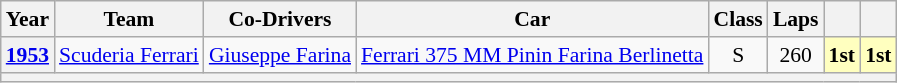<table class="wikitable" style="text-align:center; font-size:90%">
<tr>
<th>Year</th>
<th>Team</th>
<th>Co-Drivers</th>
<th>Car</th>
<th>Class</th>
<th>Laps</th>
<th></th>
<th></th>
</tr>
<tr>
<th><a href='#'>1953</a></th>
<td align="left"> <a href='#'>Scuderia Ferrari</a></td>
<td align="left"> <a href='#'>Giuseppe Farina</a></td>
<td align="left"><a href='#'>Ferrari 375 MM Pinin Farina Berlinetta</a></td>
<td>S</td>
<td>260</td>
<td style="background:#ffffbf;"><strong>1st</strong></td>
<td style="background:#ffffbf;"><strong>1st</strong></td>
</tr>
<tr>
<th colspan="8"></th>
</tr>
</table>
